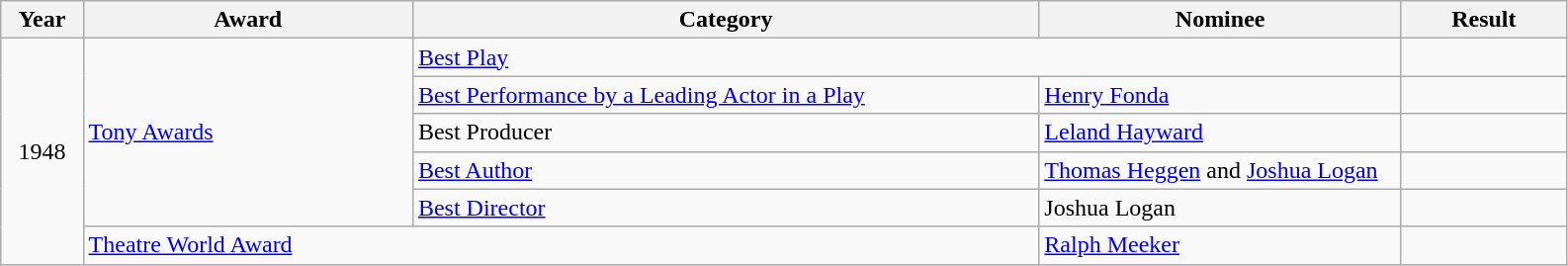<table class="wikitable sortable">
<tr>
<th scope="col" style="width:5%;">Year</th>
<th scope="col" style="width:20%;">Award</th>
<th scope="col" style="width:38%;">Category</th>
<th scope="col" style="width:22%;">Nominee</th>
<th scope="col" style="width:10%;">Result</th>
</tr>
<tr>
<td rowspan="6" align="center">1948</td>
<td rowspan="5"><a href='#'>Tony Awards</a></td>
<td colspan="2"><a href='#'>Best Play</a></td>
<td></td>
</tr>
<tr>
<td><a href='#'>Best Performance by a Leading Actor in a Play</a></td>
<td><a href='#'>Henry Fonda</a></td>
<td></td>
</tr>
<tr>
<td>Best Producer</td>
<td><a href='#'>Leland Hayward</a></td>
<td></td>
</tr>
<tr>
<td><a href='#'>Best Author</a></td>
<td><a href='#'>Thomas Heggen</a> and <a href='#'>Joshua Logan</a></td>
<td></td>
</tr>
<tr>
<td><a href='#'>Best Director</a></td>
<td>Joshua Logan</td>
<td></td>
</tr>
<tr>
<td colspan="2"><a href='#'>Theatre World Award</a></td>
<td><a href='#'>Ralph Meeker</a></td>
<td></td>
</tr>
</table>
